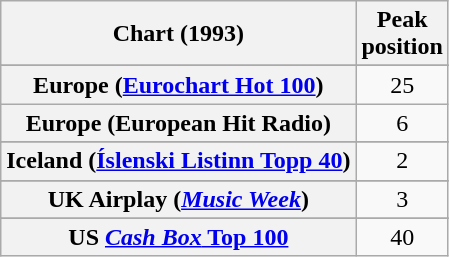<table class="wikitable sortable plainrowheaders" style="text-align:center">
<tr>
<th>Chart (1993)</th>
<th>Peak<br>position</th>
</tr>
<tr>
</tr>
<tr>
</tr>
<tr>
</tr>
<tr>
</tr>
<tr>
<th scope="row">Europe (<a href='#'>Eurochart Hot 100</a>)</th>
<td>25</td>
</tr>
<tr>
<th scope="row">Europe (European Hit Radio)</th>
<td>6</td>
</tr>
<tr>
</tr>
<tr>
</tr>
<tr>
<th scope="row">Iceland (<a href='#'>Íslenski Listinn Topp 40</a>)</th>
<td>2</td>
</tr>
<tr>
</tr>
<tr>
</tr>
<tr>
</tr>
<tr>
</tr>
<tr>
</tr>
<tr>
</tr>
<tr>
</tr>
<tr>
<th scope="row">UK Airplay (<em><a href='#'>Music Week</a></em>)</th>
<td>3</td>
</tr>
<tr>
</tr>
<tr>
</tr>
<tr>
</tr>
<tr>
<th scope="row">US <a href='#'><em>Cash Box</em> Top 100</a></th>
<td>40</td>
</tr>
</table>
